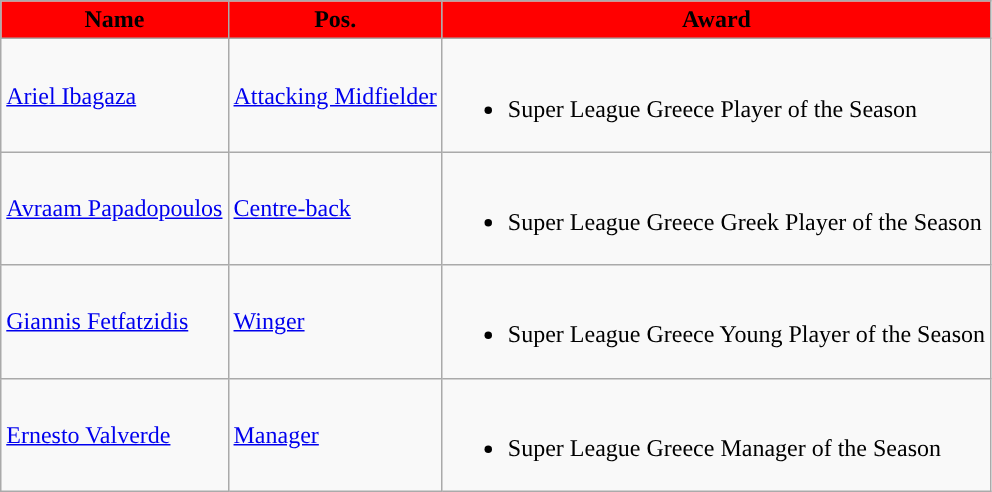<table class="wikitable">
<tr>
<th style="background:#FF0000;">Name</th>
<th style="background:#FF0000;">Pos.</th>
<th style="background:#FF0000; !"><strong>Award</strong></th>
</tr>
<tr>
<td> <a href='#'>Ariel Ibagaza</a></td>
<td><a href='#'>Attacking Midfielder</a></td>
<td><br><ul><li>Super League Greece Player of the Season</li></ul></td>
</tr>
<tr>
<td> <a href='#'>Avraam Papadopoulos</a></td>
<td><a href='#'>Centre-back</a></td>
<td><br><ul><li>Super League Greece Greek Player of the Season</li></ul></td>
</tr>
<tr>
<td> <a href='#'>Giannis Fetfatzidis</a></td>
<td><a href='#'>Winger</a></td>
<td><br><ul><li>Super League Greece Young Player of the Season</li></ul></td>
</tr>
<tr>
<td> <a href='#'>Ernesto Valverde</a></td>
<td><a href='#'>Manager</a></td>
<td><br><ul><li>Super League Greece Manager of the Season</li></ul></td>
</tr>
</table>
